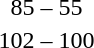<table style="text-align:center">
<tr>
<th width=200></th>
<th width=100></th>
<th width=200></th>
<th></th>
</tr>
<tr>
<td align=right><strong></strong></td>
<td>85 – 55</td>
<td align=left></td>
</tr>
<tr>
<td align=right><strong></strong></td>
<td>102 – 100</td>
<td align=left></td>
</tr>
</table>
